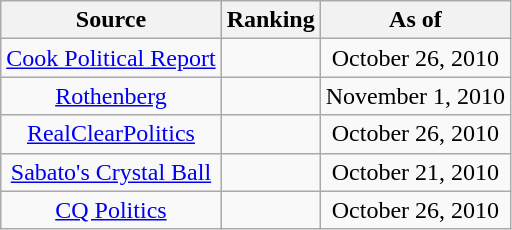<table class="wikitable" style="text-align:center">
<tr>
<th>Source</th>
<th>Ranking</th>
<th>As of</th>
</tr>
<tr>
<td><a href='#'>Cook Political Report</a></td>
<td></td>
<td>October 26, 2010</td>
</tr>
<tr>
<td><a href='#'>Rothenberg</a></td>
<td></td>
<td>November 1, 2010</td>
</tr>
<tr>
<td><a href='#'>RealClearPolitics</a></td>
<td></td>
<td>October 26, 2010</td>
</tr>
<tr>
<td><a href='#'>Sabato's Crystal Ball</a></td>
<td></td>
<td>October 21, 2010</td>
</tr>
<tr>
<td><a href='#'>CQ Politics</a></td>
<td></td>
<td>October 26, 2010</td>
</tr>
</table>
